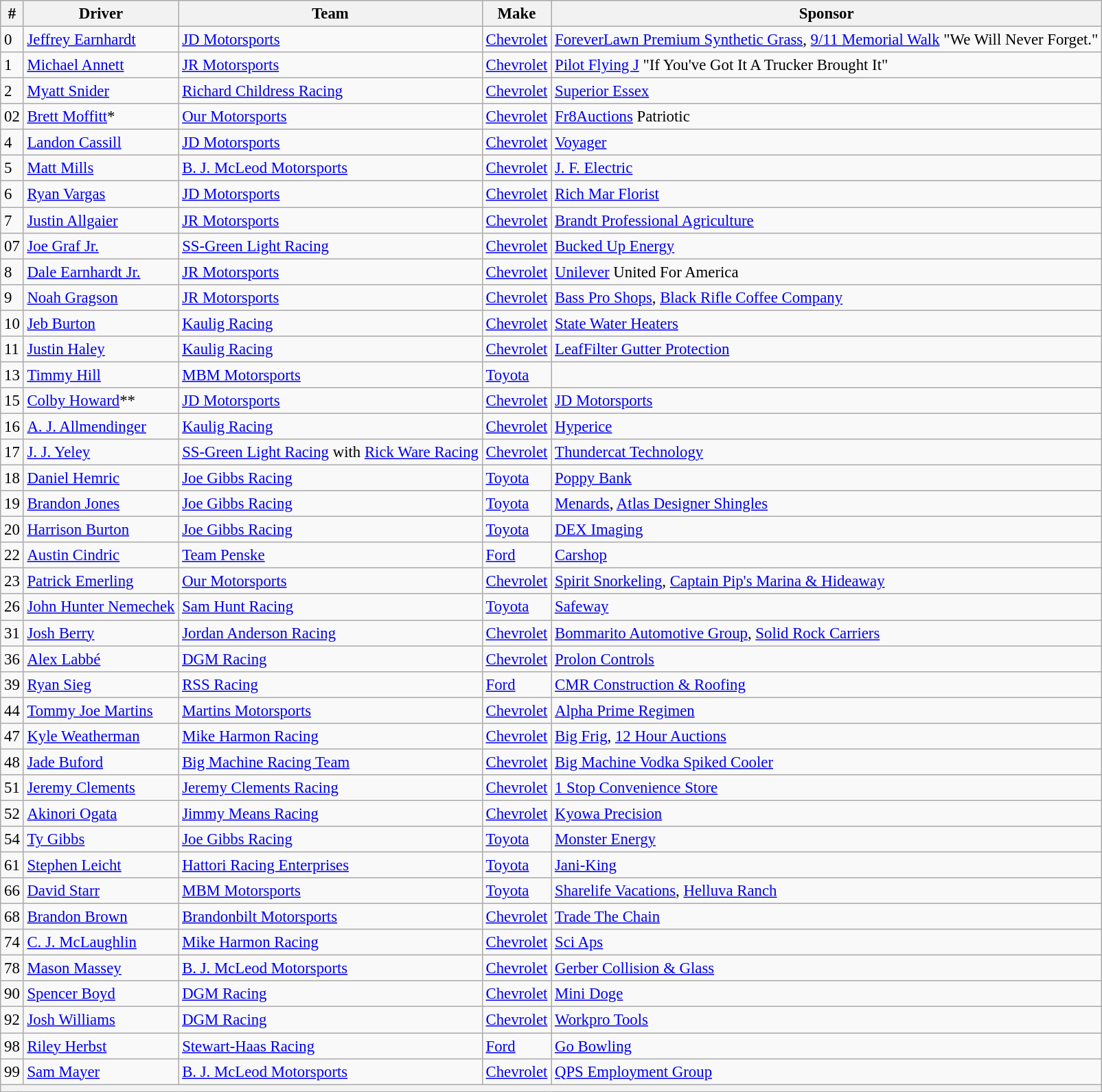<table class="wikitable" style="font-size: 95%;">
<tr>
<th>#</th>
<th>Driver</th>
<th>Team</th>
<th>Make</th>
<th>Sponsor</th>
</tr>
<tr>
<td>0</td>
<td><a href='#'>Jeffrey Earnhardt</a></td>
<td><a href='#'>JD Motorsports</a></td>
<td><a href='#'>Chevrolet</a></td>
<td><a href='#'>ForeverLawn Premium Synthetic Grass</a>, <a href='#'>9/11 Memorial Walk</a> "We Will Never Forget."</td>
</tr>
<tr>
<td>1</td>
<td><a href='#'>Michael Annett</a></td>
<td><a href='#'>JR Motorsports</a></td>
<td><a href='#'>Chevrolet</a></td>
<td><a href='#'>Pilot Flying J</a> "If You've Got It A Trucker Brought It"</td>
</tr>
<tr>
<td>2</td>
<td><a href='#'>Myatt Snider</a></td>
<td><a href='#'>Richard Childress Racing</a></td>
<td><a href='#'>Chevrolet</a></td>
<td><a href='#'>Superior Essex</a></td>
</tr>
<tr>
<td>02</td>
<td><a href='#'>Brett Moffitt</a>*</td>
<td><a href='#'>Our Motorsports</a></td>
<td><a href='#'>Chevrolet</a></td>
<td><a href='#'>Fr8Auctions</a> Patriotic</td>
</tr>
<tr>
<td>4</td>
<td><a href='#'>Landon Cassill</a></td>
<td><a href='#'>JD Motorsports</a></td>
<td><a href='#'>Chevrolet</a></td>
<td><a href='#'>Voyager</a></td>
</tr>
<tr>
<td>5</td>
<td><a href='#'>Matt Mills</a></td>
<td><a href='#'>B. J. McLeod Motorsports</a></td>
<td><a href='#'>Chevrolet</a></td>
<td><a href='#'>J. F. Electric</a></td>
</tr>
<tr>
<td>6</td>
<td><a href='#'>Ryan Vargas</a></td>
<td><a href='#'>JD Motorsports</a></td>
<td><a href='#'>Chevrolet</a></td>
<td><a href='#'>Rich Mar Florist</a></td>
</tr>
<tr>
<td>7</td>
<td><a href='#'>Justin Allgaier</a></td>
<td><a href='#'>JR Motorsports</a></td>
<td><a href='#'>Chevrolet</a></td>
<td><a href='#'>Brandt Professional Agriculture</a></td>
</tr>
<tr>
<td>07</td>
<td><a href='#'>Joe Graf Jr.</a></td>
<td><a href='#'>SS-Green Light Racing</a></td>
<td><a href='#'>Chevrolet</a></td>
<td><a href='#'>Bucked Up Energy</a></td>
</tr>
<tr>
<td>8</td>
<td><a href='#'>Dale Earnhardt Jr.</a></td>
<td><a href='#'>JR Motorsports</a></td>
<td><a href='#'>Chevrolet</a></td>
<td><a href='#'>Unilever</a> United For America</td>
</tr>
<tr>
<td>9</td>
<td><a href='#'>Noah Gragson</a></td>
<td><a href='#'>JR Motorsports</a></td>
<td><a href='#'>Chevrolet</a></td>
<td><a href='#'>Bass Pro Shops</a>, <a href='#'>Black Rifle Coffee Company</a></td>
</tr>
<tr>
<td>10</td>
<td><a href='#'>Jeb Burton</a></td>
<td><a href='#'>Kaulig Racing</a></td>
<td><a href='#'>Chevrolet</a></td>
<td><a href='#'>State Water Heaters</a></td>
</tr>
<tr>
<td>11</td>
<td><a href='#'>Justin Haley</a></td>
<td><a href='#'>Kaulig Racing</a></td>
<td><a href='#'>Chevrolet</a></td>
<td><a href='#'>LeafFilter Gutter Protection</a></td>
</tr>
<tr>
<td>13</td>
<td><a href='#'>Timmy Hill</a></td>
<td><a href='#'>MBM Motorsports</a></td>
<td><a href='#'>Toyota</a></td>
<td></td>
</tr>
<tr>
<td>15</td>
<td><a href='#'>Colby Howard</a>**</td>
<td><a href='#'>JD Motorsports</a></td>
<td><a href='#'>Chevrolet</a></td>
<td><a href='#'>JD Motorsports</a></td>
</tr>
<tr>
<td>16</td>
<td><a href='#'>A. J. Allmendinger</a></td>
<td><a href='#'>Kaulig Racing</a></td>
<td><a href='#'>Chevrolet</a></td>
<td><a href='#'>Hyperice</a></td>
</tr>
<tr>
<td>17</td>
<td><a href='#'>J. J. Yeley</a></td>
<td><a href='#'>SS-Green Light Racing</a> with <a href='#'>Rick Ware Racing</a></td>
<td><a href='#'>Chevrolet</a></td>
<td><a href='#'>Thundercat Technology</a></td>
</tr>
<tr>
<td>18</td>
<td><a href='#'>Daniel Hemric</a></td>
<td><a href='#'>Joe Gibbs Racing</a></td>
<td><a href='#'>Toyota</a></td>
<td><a href='#'>Poppy Bank</a></td>
</tr>
<tr>
<td>19</td>
<td><a href='#'>Brandon Jones</a></td>
<td><a href='#'>Joe Gibbs Racing</a></td>
<td><a href='#'>Toyota</a></td>
<td><a href='#'>Menards</a>, <a href='#'>Atlas Designer Shingles</a></td>
</tr>
<tr>
<td>20</td>
<td><a href='#'>Harrison Burton</a></td>
<td><a href='#'>Joe Gibbs Racing</a></td>
<td><a href='#'>Toyota</a></td>
<td><a href='#'>DEX Imaging</a></td>
</tr>
<tr>
<td>22</td>
<td><a href='#'>Austin Cindric</a></td>
<td><a href='#'>Team Penske</a></td>
<td><a href='#'>Ford</a></td>
<td><a href='#'>Carshop</a></td>
</tr>
<tr>
<td>23</td>
<td><a href='#'>Patrick Emerling</a></td>
<td><a href='#'>Our Motorsports</a></td>
<td><a href='#'>Chevrolet</a></td>
<td><a href='#'>Spirit Snorkeling</a>, <a href='#'>Captain Pip's Marina & Hideaway</a></td>
</tr>
<tr>
<td>26</td>
<td><a href='#'>John Hunter Nemechek</a></td>
<td><a href='#'>Sam Hunt Racing</a></td>
<td><a href='#'>Toyota</a></td>
<td><a href='#'>Safeway</a></td>
</tr>
<tr>
<td>31</td>
<td><a href='#'>Josh Berry</a></td>
<td><a href='#'>Jordan Anderson Racing</a></td>
<td><a href='#'>Chevrolet</a></td>
<td><a href='#'>Bommarito Automotive Group</a>, <a href='#'>Solid Rock Carriers</a></td>
</tr>
<tr>
<td>36</td>
<td><a href='#'>Alex Labbé</a></td>
<td><a href='#'>DGM Racing</a></td>
<td><a href='#'>Chevrolet</a></td>
<td><a href='#'>Prolon Controls</a></td>
</tr>
<tr>
<td>39</td>
<td><a href='#'>Ryan Sieg</a></td>
<td><a href='#'>RSS Racing</a></td>
<td><a href='#'>Ford</a></td>
<td><a href='#'>CMR Construction & Roofing</a></td>
</tr>
<tr>
<td>44</td>
<td><a href='#'>Tommy Joe Martins</a></td>
<td><a href='#'>Martins Motorsports</a></td>
<td><a href='#'>Chevrolet</a></td>
<td><a href='#'>Alpha Prime Regimen</a></td>
</tr>
<tr>
<td>47</td>
<td><a href='#'>Kyle Weatherman</a></td>
<td><a href='#'>Mike Harmon Racing</a></td>
<td><a href='#'>Chevrolet</a></td>
<td><a href='#'>Big Frig</a>, <a href='#'>12 Hour Auctions</a></td>
</tr>
<tr>
<td>48</td>
<td><a href='#'>Jade Buford</a></td>
<td><a href='#'>Big Machine Racing Team</a></td>
<td><a href='#'>Chevrolet</a></td>
<td><a href='#'>Big Machine Vodka Spiked Cooler</a></td>
</tr>
<tr>
<td>51</td>
<td><a href='#'>Jeremy Clements</a></td>
<td><a href='#'>Jeremy Clements Racing</a></td>
<td><a href='#'>Chevrolet</a></td>
<td><a href='#'>1 Stop Convenience Store</a></td>
</tr>
<tr>
<td>52</td>
<td><a href='#'>Akinori Ogata</a></td>
<td><a href='#'>Jimmy Means Racing</a></td>
<td><a href='#'>Chevrolet</a></td>
<td><a href='#'>Kyowa Precision</a></td>
</tr>
<tr>
<td>54</td>
<td><a href='#'>Ty Gibbs</a></td>
<td><a href='#'>Joe Gibbs Racing</a></td>
<td><a href='#'>Toyota</a></td>
<td><a href='#'>Monster Energy</a></td>
</tr>
<tr>
<td>61</td>
<td><a href='#'>Stephen Leicht</a></td>
<td><a href='#'>Hattori Racing Enterprises</a></td>
<td><a href='#'>Toyota</a></td>
<td><a href='#'>Jani-King</a></td>
</tr>
<tr>
<td>66</td>
<td><a href='#'>David Starr</a></td>
<td><a href='#'>MBM Motorsports</a></td>
<td><a href='#'>Toyota</a></td>
<td><a href='#'>Sharelife Vacations</a>, <a href='#'>Helluva Ranch</a></td>
</tr>
<tr>
<td>68</td>
<td><a href='#'>Brandon Brown</a></td>
<td><a href='#'>Brandonbilt Motorsports</a></td>
<td><a href='#'>Chevrolet</a></td>
<td><a href='#'>Trade The Chain</a></td>
</tr>
<tr>
<td>74</td>
<td><a href='#'>C. J. McLaughlin</a></td>
<td><a href='#'>Mike Harmon Racing</a></td>
<td><a href='#'>Chevrolet</a></td>
<td><a href='#'>Sci Aps</a></td>
</tr>
<tr>
<td>78</td>
<td><a href='#'>Mason Massey</a></td>
<td><a href='#'>B. J. McLeod Motorsports</a></td>
<td><a href='#'>Chevrolet</a></td>
<td><a href='#'>Gerber Collision & Glass</a></td>
</tr>
<tr>
<td>90</td>
<td><a href='#'>Spencer Boyd</a></td>
<td><a href='#'>DGM Racing</a></td>
<td><a href='#'>Chevrolet</a></td>
<td><a href='#'>Mini Doge</a></td>
</tr>
<tr>
<td>92</td>
<td><a href='#'>Josh Williams</a></td>
<td><a href='#'>DGM Racing</a></td>
<td><a href='#'>Chevrolet</a></td>
<td><a href='#'>Workpro Tools</a></td>
</tr>
<tr>
<td>98</td>
<td><a href='#'>Riley Herbst</a></td>
<td><a href='#'>Stewart-Haas Racing</a></td>
<td><a href='#'>Ford</a></td>
<td><a href='#'>Go Bowling</a></td>
</tr>
<tr>
<td>99</td>
<td><a href='#'>Sam Mayer</a></td>
<td><a href='#'>B. J. McLeod Motorsports</a></td>
<td><a href='#'>Chevrolet</a></td>
<td><a href='#'>QPS Employment Group</a></td>
</tr>
<tr>
<th colspan="5"></th>
</tr>
</table>
